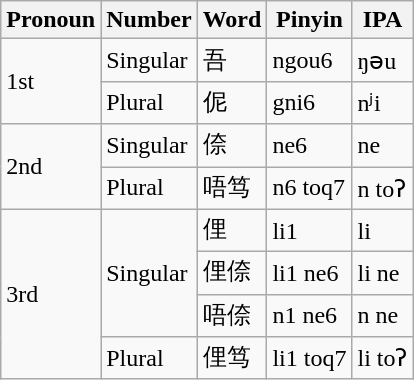<table class="wikitable">
<tr>
<th>Pronoun</th>
<th>Number</th>
<th>Word</th>
<th>Pinyin</th>
<th>IPA</th>
</tr>
<tr>
<td rowspan="2">1st</td>
<td>Singular</td>
<td>吾</td>
<td>ngou6</td>
<td>ŋəu</td>
</tr>
<tr>
<td>Plural</td>
<td>伲</td>
<td>gni6</td>
<td>nʲi</td>
</tr>
<tr>
<td rowspan="2">2nd</td>
<td>Singular</td>
<td>倷</td>
<td>ne6</td>
<td>ne</td>
</tr>
<tr>
<td>Plural</td>
<td>唔笃</td>
<td>n6 toq7</td>
<td>n toʔ</td>
</tr>
<tr>
<td rowspan="4">3rd</td>
<td rowspan="3">Singular</td>
<td>俚</td>
<td>li1</td>
<td>li</td>
</tr>
<tr>
<td>俚倷</td>
<td>li1 ne6</td>
<td>li ne</td>
</tr>
<tr>
<td>唔倷</td>
<td>n1 ne6</td>
<td>n ne</td>
</tr>
<tr>
<td>Plural</td>
<td>俚笃</td>
<td>li1 toq7</td>
<td>li toʔ</td>
</tr>
</table>
